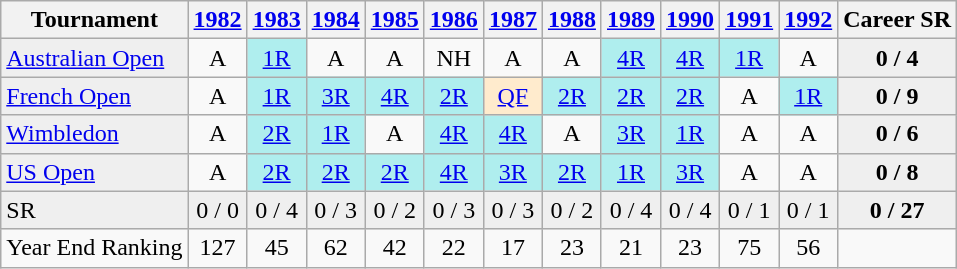<table class="wikitable">
<tr>
<th>Tournament</th>
<th><a href='#'>1982</a></th>
<th><a href='#'>1983</a></th>
<th><a href='#'>1984</a></th>
<th><a href='#'>1985</a></th>
<th><a href='#'>1986</a></th>
<th><a href='#'>1987</a></th>
<th><a href='#'>1988</a></th>
<th><a href='#'>1989</a></th>
<th><a href='#'>1990</a></th>
<th><a href='#'>1991</a></th>
<th><a href='#'>1992</a></th>
<th>Career SR</th>
</tr>
<tr>
<td style="background:#EFEFEF;"><a href='#'>Australian Open</a></td>
<td align="center">A</td>
<td align="center" style="background:#afeeee;"><a href='#'>1R</a></td>
<td align="center">A</td>
<td align="center">A</td>
<td align="center">NH</td>
<td align="center">A</td>
<td align="center">A</td>
<td align="center" style="background:#afeeee;"><a href='#'>4R</a></td>
<td align="center" style="background:#afeeee;"><a href='#'>4R</a></td>
<td align="center" style="background:#afeeee;"><a href='#'>1R</a></td>
<td align="center">A</td>
<td align="center" style="background:#EFEFEF;"><strong>0 / 4</strong></td>
</tr>
<tr>
<td style="background:#EFEFEF;"><a href='#'>French Open</a></td>
<td align="center">A</td>
<td align="center" style="background:#afeeee;"><a href='#'>1R</a></td>
<td align="center" style="background:#afeeee;"><a href='#'>3R</a></td>
<td align="center" style="background:#afeeee;"><a href='#'>4R</a></td>
<td align="center" style="background:#afeeee;"><a href='#'>2R</a></td>
<td align="center" style="background:#ffebcd;"><a href='#'>QF</a></td>
<td align="center" style="background:#afeeee;"><a href='#'>2R</a></td>
<td align="center" style="background:#afeeee;"><a href='#'>2R</a></td>
<td align="center" style="background:#afeeee;"><a href='#'>2R</a></td>
<td align="center">A</td>
<td align="center" style="background:#afeeee;"><a href='#'>1R</a></td>
<td align="center" style="background:#EFEFEF;"><strong>0 / 9</strong></td>
</tr>
<tr>
<td style="background:#EFEFEF;"><a href='#'>Wimbledon</a></td>
<td align="center">A</td>
<td align="center" style="background:#afeeee;"><a href='#'>2R</a></td>
<td align="center" style="background:#afeeee;"><a href='#'>1R</a></td>
<td align="center">A</td>
<td align="center" style="background:#afeeee;"><a href='#'>4R</a></td>
<td align="center" style="background:#afeeee;"><a href='#'>4R</a></td>
<td align="center">A</td>
<td align="center" style="background:#afeeee;"><a href='#'>3R</a></td>
<td align="center" style="background:#afeeee;"><a href='#'>1R</a></td>
<td align="center">A</td>
<td align="center">A</td>
<td align="center" style="background:#EFEFEF;"><strong>0 / 6</strong></td>
</tr>
<tr>
<td style="background:#EFEFEF;"><a href='#'>US Open</a></td>
<td align="center">A</td>
<td align="center" style="background:#afeeee;"><a href='#'>2R</a></td>
<td align="center" style="background:#afeeee;"><a href='#'>2R</a></td>
<td align="center" style="background:#afeeee;"><a href='#'>2R</a></td>
<td align="center" style="background:#afeeee;"><a href='#'>4R</a></td>
<td align="center" style="background:#afeeee;"><a href='#'>3R</a></td>
<td align="center" style="background:#afeeee;"><a href='#'>2R</a></td>
<td align="center" style="background:#afeeee;"><a href='#'>1R</a></td>
<td align="center" style="background:#afeeee;"><a href='#'>3R</a></td>
<td align="center">A</td>
<td align="center">A</td>
<td align="center" style="background:#EFEFEF;"><strong>0 / 8</strong></td>
</tr>
<tr>
<td style="background:#EFEFEF;">SR</td>
<td align="center" style="background:#EFEFEF;">0 / 0</td>
<td align="center" style="background:#EFEFEF;">0 / 4</td>
<td align="center" style="background:#EFEFEF;">0 / 3</td>
<td align="center" style="background:#EFEFEF;">0 / 2</td>
<td align="center" style="background:#EFEFEF;">0 / 3</td>
<td align="center" style="background:#EFEFEF;">0 / 3</td>
<td align="center" style="background:#EFEFEF;">0 / 2</td>
<td align="center" style="background:#EFEFEF;">0 / 4</td>
<td align="center" style="background:#EFEFEF;">0 / 4</td>
<td align="center" style="background:#EFEFEF;">0 / 1</td>
<td align="center" style="background:#EFEFEF;">0 / 1</td>
<td align="center" style="background:#EFEFEF;"><strong>0 / 27</strong></td>
</tr>
<tr>
<td align=left>Year End Ranking</td>
<td align="center">127</td>
<td align="center">45</td>
<td align="center">62</td>
<td align="center">42</td>
<td align="center">22</td>
<td align="center">17</td>
<td align="center">23</td>
<td align="center">21</td>
<td align="center">23</td>
<td align="center">75</td>
<td align="center">56</td>
</tr>
</table>
